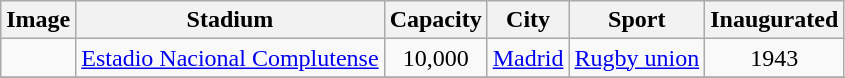<table class="wikitable sortable">
<tr>
<th>Image</th>
<th>Stadium</th>
<th>Capacity</th>
<th>City</th>
<th>Sport</th>
<th>Inaugurated</th>
</tr>
<tr>
<td></td>
<td><a href='#'>Estadio Nacional Complutense</a></td>
<td align="center">10,000</td>
<td> <a href='#'>Madrid</a></td>
<td><a href='#'>Rugby union</a></td>
<td align="center">1943</td>
</tr>
<tr>
</tr>
</table>
